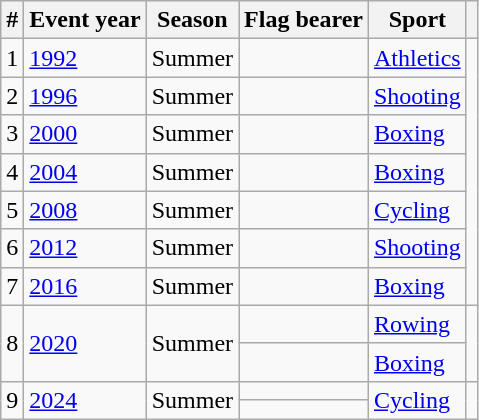<table class="wikitable sortable">
<tr>
<th>#</th>
<th>Event year</th>
<th>Season</th>
<th>Flag bearer</th>
<th>Sport</th>
<th></th>
</tr>
<tr>
<td>1</td>
<td><a href='#'>1992</a></td>
<td>Summer</td>
<td></td>
<td><a href='#'>Athletics</a></td>
<td rowspan=7></td>
</tr>
<tr>
<td>2</td>
<td><a href='#'>1996</a></td>
<td>Summer</td>
<td></td>
<td><a href='#'>Shooting</a></td>
</tr>
<tr>
<td>3</td>
<td><a href='#'>2000</a></td>
<td>Summer</td>
<td></td>
<td><a href='#'>Boxing</a></td>
</tr>
<tr>
<td>4</td>
<td><a href='#'>2004</a></td>
<td>Summer</td>
<td></td>
<td><a href='#'>Boxing</a></td>
</tr>
<tr>
<td>5</td>
<td><a href='#'>2008</a></td>
<td>Summer</td>
<td></td>
<td><a href='#'>Cycling</a></td>
</tr>
<tr>
<td>6</td>
<td><a href='#'>2012</a></td>
<td>Summer</td>
<td></td>
<td><a href='#'>Shooting</a></td>
</tr>
<tr>
<td>7</td>
<td><a href='#'>2016</a></td>
<td>Summer</td>
<td></td>
<td><a href='#'>Boxing</a></td>
</tr>
<tr>
<td rowspan=2>8</td>
<td rowspan=2><a href='#'>2020</a></td>
<td rowspan=2>Summer</td>
<td></td>
<td><a href='#'>Rowing</a></td>
<td rowspan=2></td>
</tr>
<tr>
<td></td>
<td><a href='#'>Boxing</a></td>
</tr>
<tr>
<td rowspan=2>9</td>
<td rowspan=2><a href='#'>2024</a></td>
<td rowspan=2>Summer</td>
<td></td>
<td rowspan=2><a href='#'>Cycling</a></td>
<td rowspan=2></td>
</tr>
<tr>
<td></td>
</tr>
</table>
